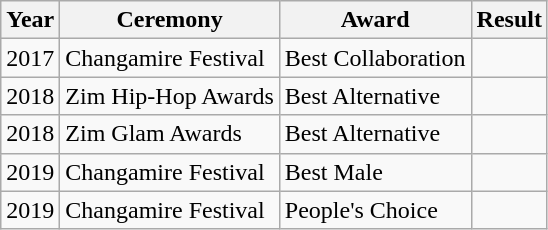<table class="wikitable">
<tr>
<th>Year</th>
<th>Ceremony</th>
<th>Award</th>
<th>Result</th>
</tr>
<tr>
<td>2017</td>
<td>Changamire Festival</td>
<td>Best Collaboration</td>
<td></td>
</tr>
<tr>
<td>2018</td>
<td>Zim Hip-Hop Awards</td>
<td>Best Alternative</td>
<td></td>
</tr>
<tr>
<td>2018</td>
<td>Zim Glam Awards</td>
<td>Best Alternative</td>
<td></td>
</tr>
<tr>
<td>2019</td>
<td>Changamire Festival</td>
<td>Best Male</td>
<td></td>
</tr>
<tr>
<td>2019</td>
<td>Changamire Festival</td>
<td>People's Choice</td>
<td></td>
</tr>
</table>
